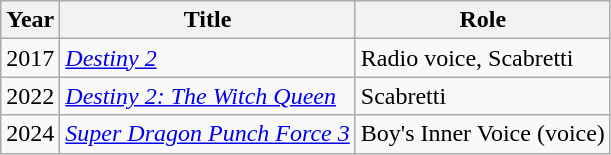<table class="wikitable sortable">
<tr>
<th><strong>Year</strong></th>
<th><strong>Title</strong></th>
<th><strong>Role</strong></th>
</tr>
<tr>
<td>2017</td>
<td><em><a href='#'>Destiny 2</a></em></td>
<td>Radio voice, Scabretti</td>
</tr>
<tr>
<td>2022</td>
<td><em><a href='#'>Destiny 2: The Witch Queen</a></em></td>
<td>Scabretti</td>
</tr>
<tr>
<td>2024</td>
<td><em><a href='#'>Super Dragon Punch Force 3</a></em></td>
<td>Boy's Inner Voice (voice)</td>
</tr>
</table>
